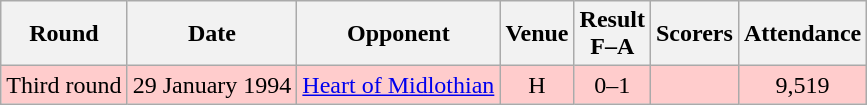<table class="wikitable" style="text-align:center;">
<tr>
<th>Round</th>
<th>Date</th>
<th>Opponent</th>
<th>Venue</th>
<th>Result<br>F–A</th>
<th>Scorers</th>
<th>Attendance</th>
</tr>
<tr bgcolor="#FFCCCC">
<td>Third round</td>
<td>29 January 1994</td>
<td><a href='#'>Heart of Midlothian</a></td>
<td>H</td>
<td>0–1</td>
<td></td>
<td>9,519</td>
</tr>
</table>
